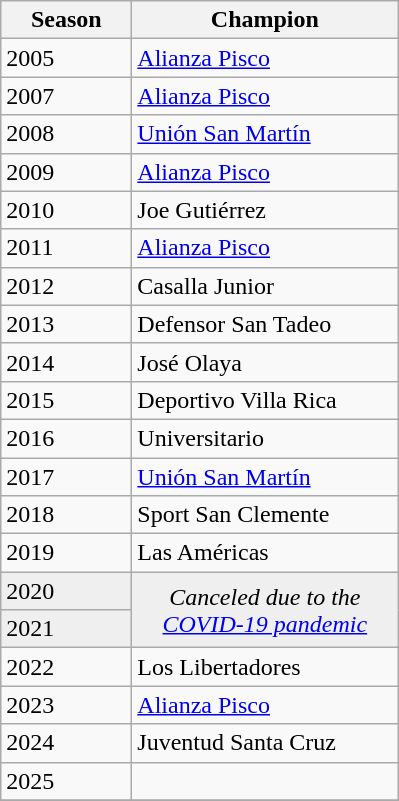<table class="wikitable sortable">
<tr>
<th width=80px>Season</th>
<th width=170px>Champion</th>
</tr>
<tr>
<td>2005</td>
<td><a href='#'>Alianza Pisco</a></td>
</tr>
<tr>
<td>2007</td>
<td><a href='#'>Alianza Pisco</a></td>
</tr>
<tr>
<td>2008</td>
<td><a href='#'>Unión San Martín</a></td>
</tr>
<tr>
<td>2009</td>
<td><a href='#'>Alianza Pisco</a></td>
</tr>
<tr>
<td>2010</td>
<td>Joe Gutiérrez</td>
</tr>
<tr>
<td>2011</td>
<td><a href='#'>Alianza Pisco</a></td>
</tr>
<tr>
<td>2012</td>
<td>Casalla Junior</td>
</tr>
<tr>
<td>2013</td>
<td>Defensor San Tadeo</td>
</tr>
<tr>
<td>2014</td>
<td>José Olaya</td>
</tr>
<tr>
<td>2015</td>
<td>Deportivo Villa Rica</td>
</tr>
<tr>
<td>2016</td>
<td>Universitario</td>
</tr>
<tr>
<td>2017</td>
<td><a href='#'>Unión San Martín</a></td>
</tr>
<tr>
<td>2018</td>
<td>Sport San Clemente</td>
</tr>
<tr>
<td>2019</td>
<td>Las Américas</td>
</tr>
<tr bgcolor=#efefef>
<td>2020</td>
<td rowspan=2 colspan="1" align=center><em>Canceled due to the <a href='#'>COVID-19 pandemic</a></em></td>
</tr>
<tr bgcolor=#efefef>
<td>2021</td>
</tr>
<tr>
<td>2022</td>
<td>Los Libertadores</td>
</tr>
<tr>
<td>2023</td>
<td><a href='#'>Alianza Pisco</a></td>
</tr>
<tr>
<td>2024</td>
<td>Juventud Santa Cruz</td>
</tr>
<tr>
<td>2025</td>
<td></td>
</tr>
<tr>
</tr>
</table>
